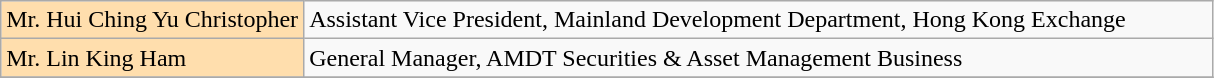<table class="wikitable">
<tr>
<td style="background: #ffdead" width="25%">Mr. Hui Ching Yu Christopher</td>
<td>Assistant Vice President, Mainland Development Department, Hong Kong Exchange</td>
</tr>
<tr>
<td style="background: #ffdead" width="25%">Mr. Lin King Ham</td>
<td>General Manager, AMDT Securities & Asset Management Business</td>
</tr>
<tr>
</tr>
</table>
